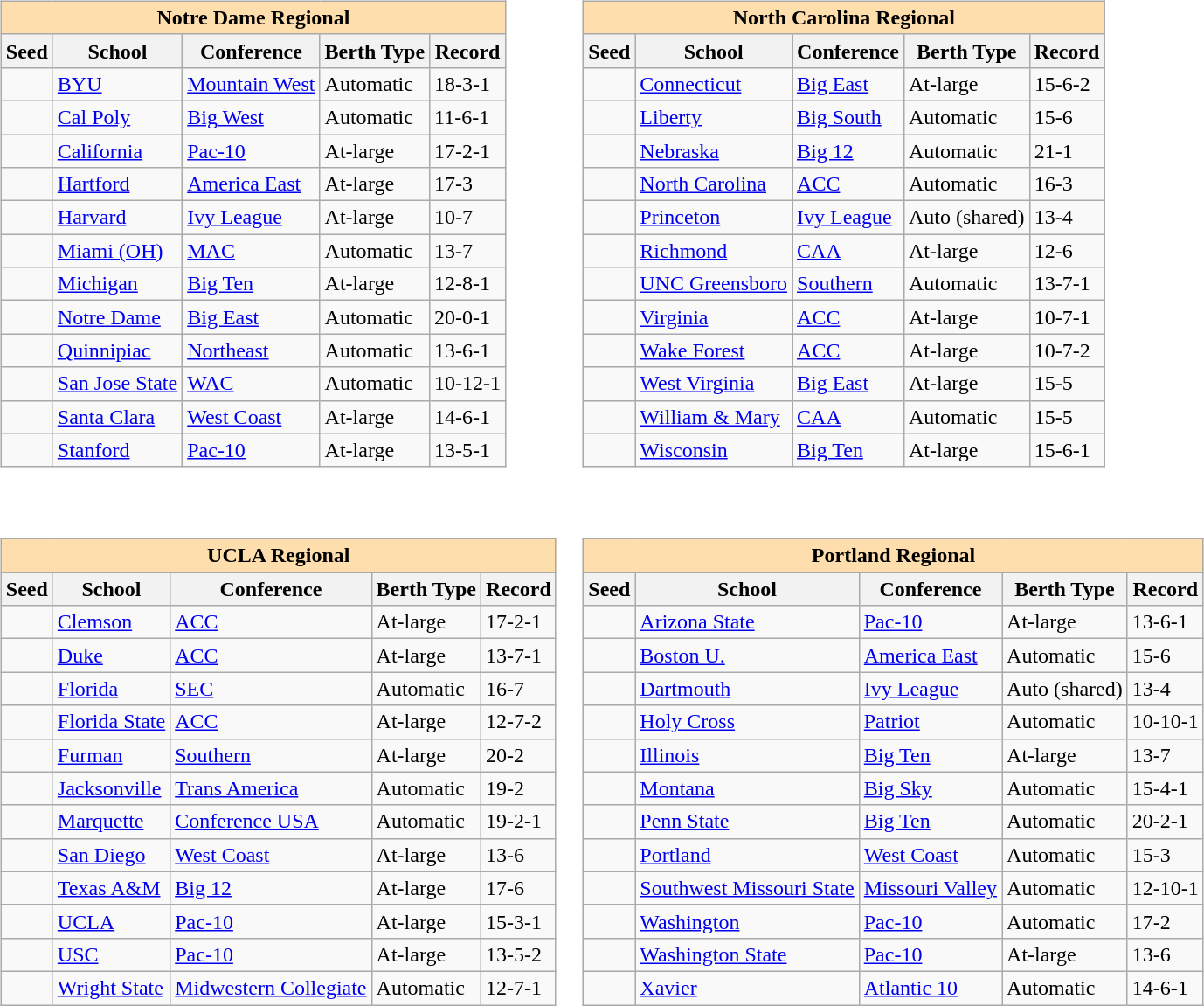<table>
<tr>
<td valign=top><br><table class="wikitable sortable">
<tr>
<th colspan="5" style="background:#ffdead;">Notre Dame Regional</th>
</tr>
<tr>
<th>Seed</th>
<th>School</th>
<th>Conference</th>
<th>Berth Type</th>
<th>Record</th>
</tr>
<tr>
<td></td>
<td><a href='#'>BYU</a></td>
<td><a href='#'>Mountain West</a></td>
<td>Automatic</td>
<td>18-3-1</td>
</tr>
<tr>
<td></td>
<td><a href='#'>Cal Poly</a></td>
<td><a href='#'>Big West</a></td>
<td>Automatic</td>
<td>11-6-1</td>
</tr>
<tr>
<td></td>
<td><a href='#'>California</a></td>
<td><a href='#'>Pac-10</a></td>
<td>At-large</td>
<td>17-2-1</td>
</tr>
<tr>
<td></td>
<td><a href='#'>Hartford</a></td>
<td><a href='#'>America East</a></td>
<td>At-large</td>
<td>17-3</td>
</tr>
<tr>
<td></td>
<td><a href='#'>Harvard</a></td>
<td><a href='#'>Ivy League</a></td>
<td>At-large</td>
<td>10-7</td>
</tr>
<tr>
<td></td>
<td><a href='#'>Miami (OH)</a></td>
<td><a href='#'>MAC</a></td>
<td>Automatic</td>
<td>13-7</td>
</tr>
<tr>
<td></td>
<td><a href='#'>Michigan</a></td>
<td><a href='#'>Big Ten</a></td>
<td>At-large</td>
<td>12-8-1</td>
</tr>
<tr>
<td></td>
<td><a href='#'>Notre Dame</a></td>
<td><a href='#'>Big East</a></td>
<td>Automatic</td>
<td>20-0-1</td>
</tr>
<tr>
<td></td>
<td><a href='#'>Quinnipiac</a></td>
<td><a href='#'>Northeast</a></td>
<td>Automatic</td>
<td>13-6-1</td>
</tr>
<tr>
<td></td>
<td><a href='#'>San Jose State</a></td>
<td><a href='#'>WAC</a></td>
<td>Automatic</td>
<td>10-12-1</td>
</tr>
<tr>
<td></td>
<td><a href='#'>Santa Clara</a></td>
<td><a href='#'>West Coast</a></td>
<td>At-large</td>
<td>14-6-1</td>
</tr>
<tr>
<td></td>
<td><a href='#'>Stanford</a></td>
<td><a href='#'>Pac-10</a></td>
<td>At-large</td>
<td>13-5-1</td>
</tr>
</table>
</td>
<td valign=top><br><table class="wikitable sortable">
<tr>
<th colspan="5" style="background:#ffdead;">North Carolina Regional</th>
</tr>
<tr>
<th>Seed</th>
<th>School</th>
<th>Conference</th>
<th>Berth Type</th>
<th>Record</th>
</tr>
<tr>
<td></td>
<td><a href='#'>Connecticut</a></td>
<td><a href='#'>Big East</a></td>
<td>At-large</td>
<td>15-6-2</td>
</tr>
<tr>
<td></td>
<td><a href='#'>Liberty</a></td>
<td><a href='#'>Big South</a></td>
<td>Automatic</td>
<td>15-6</td>
</tr>
<tr>
<td></td>
<td><a href='#'>Nebraska</a></td>
<td><a href='#'>Big 12</a></td>
<td>Automatic</td>
<td>21-1</td>
</tr>
<tr>
<td></td>
<td><a href='#'>North Carolina</a></td>
<td><a href='#'>ACC</a></td>
<td>Automatic</td>
<td>16-3</td>
</tr>
<tr>
<td></td>
<td><a href='#'>Princeton</a></td>
<td><a href='#'>Ivy League</a></td>
<td>Auto (shared)</td>
<td>13-4</td>
</tr>
<tr>
<td></td>
<td><a href='#'>Richmond</a></td>
<td><a href='#'>CAA</a></td>
<td>At-large</td>
<td>12-6</td>
</tr>
<tr>
<td></td>
<td><a href='#'>UNC Greensboro</a></td>
<td><a href='#'>Southern</a></td>
<td>Automatic</td>
<td>13-7-1</td>
</tr>
<tr>
<td></td>
<td><a href='#'>Virginia</a></td>
<td><a href='#'>ACC</a></td>
<td>At-large</td>
<td>10-7-1</td>
</tr>
<tr>
<td></td>
<td><a href='#'>Wake Forest</a></td>
<td><a href='#'>ACC</a></td>
<td>At-large</td>
<td>10-7-2</td>
</tr>
<tr>
<td></td>
<td><a href='#'>West Virginia</a></td>
<td><a href='#'>Big East</a></td>
<td>At-large</td>
<td>15-5</td>
</tr>
<tr>
<td></td>
<td><a href='#'>William & Mary</a></td>
<td><a href='#'>CAA</a></td>
<td>Automatic</td>
<td>15-5</td>
</tr>
<tr>
<td></td>
<td><a href='#'>Wisconsin</a></td>
<td><a href='#'>Big Ten</a></td>
<td>At-large</td>
<td>15-6-1</td>
</tr>
</table>
</td>
</tr>
<tr>
<td valign=top><br><table class="wikitable sortable">
<tr>
<th colspan="5" style="background:#ffdead;">UCLA Regional</th>
</tr>
<tr>
<th>Seed</th>
<th>School</th>
<th>Conference</th>
<th>Berth Type</th>
<th>Record</th>
</tr>
<tr>
<td></td>
<td><a href='#'>Clemson</a></td>
<td><a href='#'>ACC</a></td>
<td>At-large</td>
<td>17-2-1</td>
</tr>
<tr>
<td></td>
<td><a href='#'>Duke</a></td>
<td><a href='#'>ACC</a></td>
<td>At-large</td>
<td>13-7-1</td>
</tr>
<tr>
<td></td>
<td><a href='#'>Florida</a></td>
<td><a href='#'>SEC</a></td>
<td>Automatic</td>
<td>16-7</td>
</tr>
<tr>
<td></td>
<td><a href='#'>Florida State</a></td>
<td><a href='#'>ACC</a></td>
<td>At-large</td>
<td>12-7-2</td>
</tr>
<tr>
<td></td>
<td><a href='#'>Furman</a></td>
<td><a href='#'>Southern</a></td>
<td>At-large</td>
<td>20-2</td>
</tr>
<tr>
<td></td>
<td><a href='#'>Jacksonville</a></td>
<td><a href='#'>Trans America</a></td>
<td>Automatic</td>
<td>19-2</td>
</tr>
<tr>
<td></td>
<td><a href='#'>Marquette</a></td>
<td><a href='#'>Conference USA</a></td>
<td>Automatic</td>
<td>19-2-1</td>
</tr>
<tr>
<td></td>
<td><a href='#'>San Diego</a></td>
<td><a href='#'>West Coast</a></td>
<td>At-large</td>
<td>13-6</td>
</tr>
<tr>
<td></td>
<td><a href='#'>Texas A&M</a></td>
<td><a href='#'>Big 12</a></td>
<td>At-large</td>
<td>17-6</td>
</tr>
<tr>
<td></td>
<td><a href='#'>UCLA</a></td>
<td><a href='#'>Pac-10</a></td>
<td>At-large</td>
<td>15-3-1</td>
</tr>
<tr>
<td></td>
<td><a href='#'>USC</a></td>
<td><a href='#'>Pac-10</a></td>
<td>At-large</td>
<td>13-5-2</td>
</tr>
<tr>
<td></td>
<td><a href='#'>Wright State</a></td>
<td><a href='#'>Midwestern Collegiate</a></td>
<td>Automatic</td>
<td>12-7-1</td>
</tr>
</table>
</td>
<td valign=top><br><table class="wikitable sortable">
<tr>
<th colspan="5" style="background:#ffdead;">Portland Regional</th>
</tr>
<tr>
<th>Seed</th>
<th>School</th>
<th>Conference</th>
<th>Berth Type</th>
<th>Record</th>
</tr>
<tr>
<td></td>
<td><a href='#'>Arizona State</a></td>
<td><a href='#'>Pac-10</a></td>
<td>At-large</td>
<td>13-6-1</td>
</tr>
<tr>
<td></td>
<td><a href='#'>Boston U.</a></td>
<td><a href='#'>America East</a></td>
<td>Automatic</td>
<td>15-6</td>
</tr>
<tr>
<td></td>
<td><a href='#'>Dartmouth</a></td>
<td><a href='#'>Ivy League</a></td>
<td>Auto (shared)</td>
<td>13-4</td>
</tr>
<tr>
<td></td>
<td><a href='#'>Holy Cross</a></td>
<td><a href='#'>Patriot</a></td>
<td>Automatic</td>
<td>10-10-1</td>
</tr>
<tr>
<td></td>
<td><a href='#'>Illinois</a></td>
<td><a href='#'>Big Ten</a></td>
<td>At-large</td>
<td>13-7</td>
</tr>
<tr>
<td></td>
<td><a href='#'>Montana</a></td>
<td><a href='#'>Big Sky</a></td>
<td>Automatic</td>
<td>15-4-1</td>
</tr>
<tr>
<td></td>
<td><a href='#'>Penn State</a></td>
<td><a href='#'>Big Ten</a></td>
<td>Automatic</td>
<td>20-2-1</td>
</tr>
<tr>
<td></td>
<td><a href='#'>Portland</a></td>
<td><a href='#'>West Coast</a></td>
<td>Automatic</td>
<td>15-3</td>
</tr>
<tr>
<td></td>
<td><a href='#'>Southwest Missouri State</a></td>
<td><a href='#'>Missouri Valley</a></td>
<td>Automatic</td>
<td>12-10-1</td>
</tr>
<tr>
<td></td>
<td><a href='#'>Washington</a></td>
<td><a href='#'>Pac-10</a></td>
<td>Automatic</td>
<td>17-2</td>
</tr>
<tr>
<td></td>
<td><a href='#'>Washington State</a></td>
<td><a href='#'>Pac-10</a></td>
<td>At-large</td>
<td>13-6</td>
</tr>
<tr>
<td></td>
<td><a href='#'>Xavier</a></td>
<td><a href='#'>Atlantic 10</a></td>
<td>Automatic</td>
<td>14-6-1</td>
</tr>
</table>
</td>
</tr>
</table>
